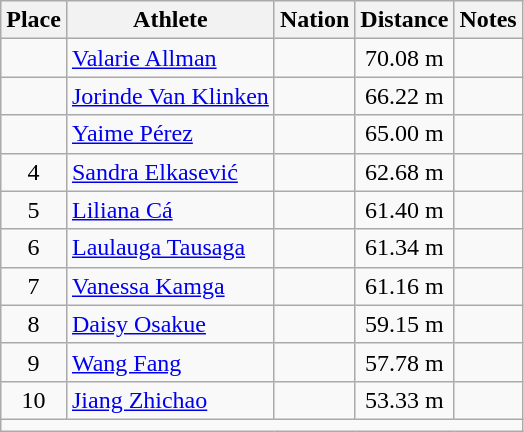<table class="wikitable mw-datatable sortable" style="text-align:center;">
<tr>
<th scope="col">Place</th>
<th scope="col">Athlete</th>
<th scope="col">Nation</th>
<th scope="col">Distance</th>
<th scope="col">Notes</th>
</tr>
<tr>
<td></td>
<td align="left"><a href='#'>Valarie Allman</a></td>
<td align="left"></td>
<td>70.08 m</td>
<td></td>
</tr>
<tr>
<td></td>
<td align="left"><a href='#'>Jorinde Van Klinken</a></td>
<td align="left"></td>
<td>66.22 m</td>
<td></td>
</tr>
<tr>
<td></td>
<td align="left"><a href='#'>Yaime Pérez</a></td>
<td align="left"></td>
<td>65.00 m</td>
<td></td>
</tr>
<tr>
<td>4</td>
<td align="left"><a href='#'>Sandra Elkasević</a></td>
<td align="left"></td>
<td>62.68 m</td>
<td></td>
</tr>
<tr>
<td>5</td>
<td align="left"><a href='#'>Liliana Cá</a></td>
<td align="left"></td>
<td>61.40 m</td>
<td></td>
</tr>
<tr>
<td>6</td>
<td align="left"><a href='#'>Laulauga Tausaga</a></td>
<td align="left"></td>
<td>61.34 m</td>
<td></td>
</tr>
<tr>
<td>7</td>
<td align="left"><a href='#'>Vanessa Kamga</a></td>
<td align="left"></td>
<td>61.16 m</td>
<td></td>
</tr>
<tr>
<td>8</td>
<td align="left"><a href='#'>Daisy Osakue</a></td>
<td align="left"></td>
<td>59.15 m</td>
<td></td>
</tr>
<tr>
<td>9</td>
<td align="left"><a href='#'>Wang Fang</a></td>
<td align="left"></td>
<td>57.78 m</td>
<td></td>
</tr>
<tr>
<td>10</td>
<td align="left"><a href='#'>Jiang Zhichao</a></td>
<td align="left"></td>
<td>53.33 m</td>
<td></td>
</tr>
<tr class="sortbottom">
<td colspan="5"></td>
</tr>
</table>
